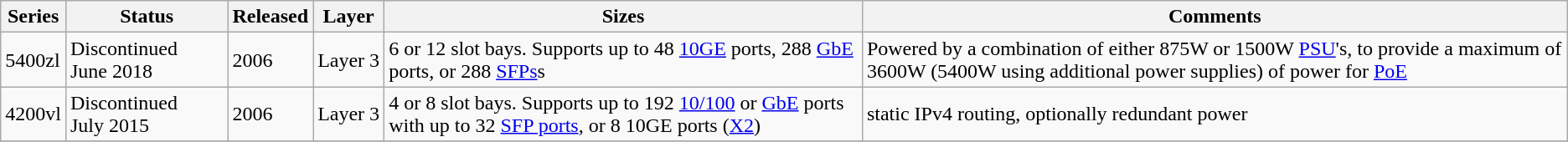<table class="wikitable">
<tr>
<th>Series</th>
<th>Status</th>
<th>Released</th>
<th>Layer</th>
<th>Sizes</th>
<th>Comments</th>
</tr>
<tr>
<td>5400zl</td>
<td>Discontinued June 2018</td>
<td>2006</td>
<td>Layer 3</td>
<td>6 or 12 slot bays. Supports up to 48 <a href='#'>10GE</a> ports, 288 <a href='#'>GbE</a> ports, or 288 <a href='#'>SFPs</a>s</td>
<td>Powered by a combination of either 875W or 1500W <a href='#'>PSU</a>'s, to provide a maximum of 3600W (5400W using additional power supplies) of power for <a href='#'>PoE</a></td>
</tr>
<tr>
<td>4200vl</td>
<td>Discontinued July 2015</td>
<td>2006</td>
<td>Layer 3</td>
<td>4 or 8 slot bays. Supports up to 192 <a href='#'>10/100</a> or <a href='#'>GbE</a> ports with up to 32 <a href='#'>SFP ports</a>, or 8 10GE ports (<a href='#'>X2</a>)</td>
<td>static IPv4 routing, optionally redundant power</td>
</tr>
<tr>
</tr>
</table>
